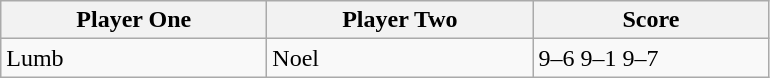<table class="wikitable">
<tr>
<th width=170>Player One</th>
<th width=170>Player Two</th>
<th width=150>Score</th>
</tr>
<tr>
<td> Lumb</td>
<td> Noel</td>
<td>9–6 9–1 9–7</td>
</tr>
</table>
